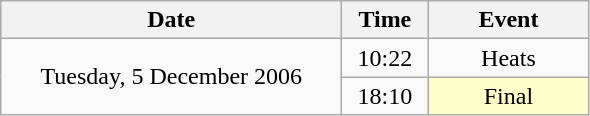<table class = "wikitable" style="text-align:center;">
<tr>
<th width=220>Date</th>
<th width=50>Time</th>
<th width=100>Event</th>
</tr>
<tr>
<td rowspan=2>Tuesday, 5 December 2006</td>
<td>10:22</td>
<td>Heats</td>
</tr>
<tr>
<td>18:10</td>
<td bgcolor=ffffcc>Final</td>
</tr>
</table>
